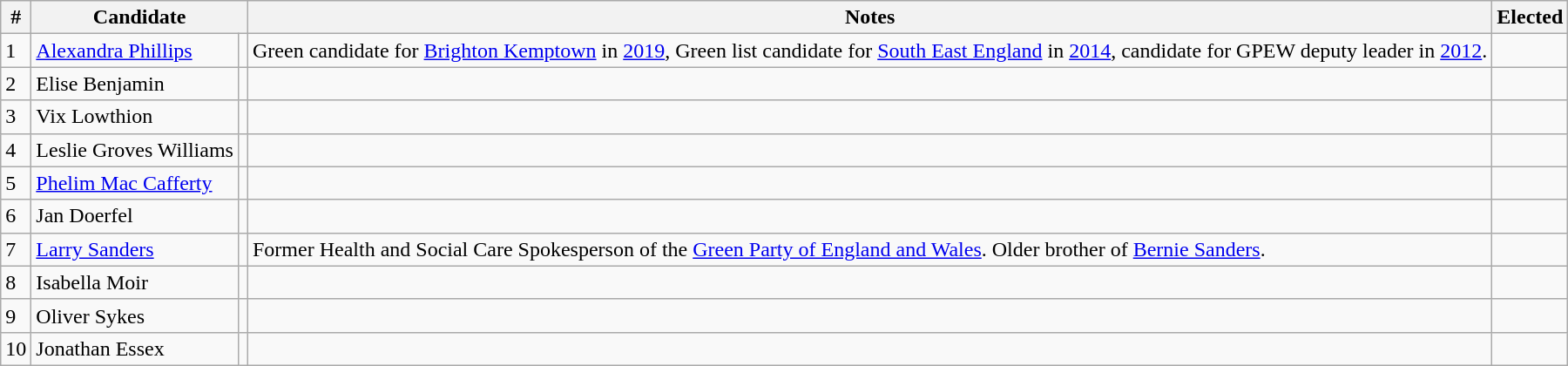<table class="wikitable">
<tr>
<th>#</th>
<th colspan="2">Candidate</th>
<th>Notes</th>
<th>Elected</th>
</tr>
<tr>
<td>1</td>
<td><a href='#'>Alexandra Phillips</a></td>
<td></td>
<td>Green candidate for <a href='#'>Brighton Kemptown</a> in <a href='#'>2019</a>, Green list candidate for <a href='#'>South East England</a> in <a href='#'>2014</a>, candidate for GPEW deputy leader in <a href='#'>2012</a>.</td>
<td></td>
</tr>
<tr>
<td>2</td>
<td>Elise Benjamin</td>
<td></td>
<td></td>
<td></td>
</tr>
<tr>
<td>3</td>
<td>Vix Lowthion</td>
<td></td>
<td></td>
<td></td>
</tr>
<tr>
<td>4</td>
<td>Leslie Groves Williams</td>
<td></td>
<td></td>
<td></td>
</tr>
<tr>
<td>5</td>
<td><a href='#'>Phelim Mac Cafferty</a></td>
<td></td>
<td></td>
<td></td>
</tr>
<tr>
<td>6</td>
<td>Jan Doerfel</td>
<td></td>
<td></td>
<td></td>
</tr>
<tr>
<td>7</td>
<td><a href='#'>Larry Sanders</a></td>
<td></td>
<td>Former Health and Social Care Spokesperson of the <a href='#'>Green Party of England and Wales</a>. Older brother of <a href='#'>Bernie Sanders</a>.</td>
<td></td>
</tr>
<tr>
<td>8</td>
<td>Isabella Moir</td>
<td></td>
<td></td>
<td></td>
</tr>
<tr>
<td>9</td>
<td>Oliver Sykes</td>
<td></td>
<td></td>
<td></td>
</tr>
<tr>
<td>10</td>
<td>Jonathan Essex</td>
<td></td>
<td></td>
<td></td>
</tr>
</table>
